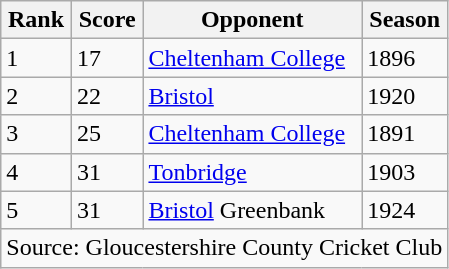<table class="wikitable">
<tr>
<th>Rank</th>
<th>Score</th>
<th>Opponent</th>
<th>Season</th>
</tr>
<tr>
<td>1</td>
<td>17</td>
<td><a href='#'>Cheltenham College</a></td>
<td>1896</td>
</tr>
<tr>
<td>2</td>
<td>22</td>
<td><a href='#'>Bristol</a></td>
<td>1920</td>
</tr>
<tr>
<td>3</td>
<td>25</td>
<td><a href='#'>Cheltenham College</a></td>
<td>1891</td>
</tr>
<tr>
<td>4</td>
<td>31</td>
<td><a href='#'>Tonbridge</a></td>
<td>1903</td>
</tr>
<tr>
<td>5</td>
<td>31</td>
<td><a href='#'>Bristol</a> Greenbank</td>
<td>1924</td>
</tr>
<tr>
<td colspan="4">Source: Gloucestershire County Cricket Club</td>
</tr>
</table>
